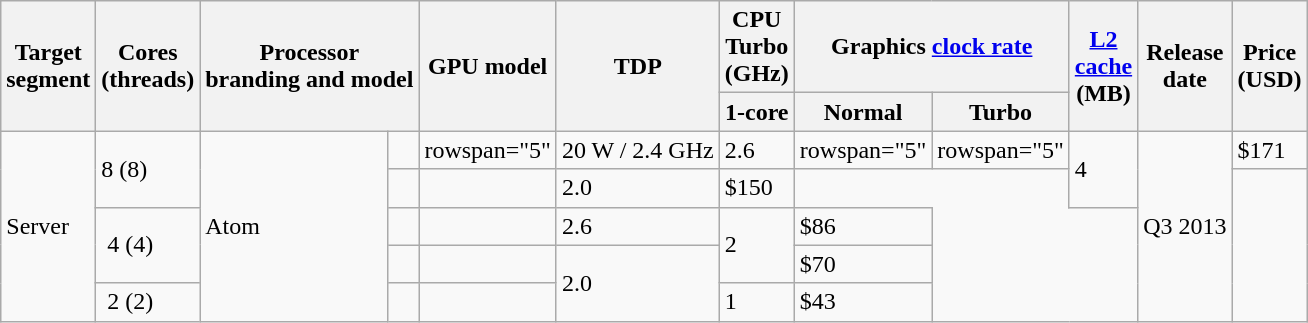<table class="wikitable">
<tr>
<th rowspan=2>Target<br>segment</th>
<th rowspan=2>Cores<br>(threads)</th>
<th colspan=2 rowspan="2">Processor<br>branding and model</th>
<th rowspan=2>GPU model</th>
<th rowspan=2>TDP</th>
<th>CPU<br>Turbo<br>(GHz)</th>
<th colspan=2>Graphics <a href='#'>clock rate</a></th>
<th rowspan=2><a href='#'>L2<br>cache</a><br>(MB)</th>
<th rowspan=2>Release<br>date</th>
<th rowspan=2>Price<br>(USD)</th>
</tr>
<tr>
<th>1-core</th>
<th>Normal</th>
<th>Turbo</th>
</tr>
<tr>
<td rowspan="5">Server</td>
<td rowspan="2">8 (8)</td>
<td rowspan="5">Atom</td>
<td></td>
<td>rowspan="5" </td>
<td>20 W / 2.4 GHz</td>
<td>2.6</td>
<td>rowspan="5" </td>
<td>rowspan="5" </td>
<td rowspan="2">4</td>
<td rowspan="5">Q3 2013</td>
<td>$171</td>
</tr>
<tr>
<td></td>
<td></td>
<td>2.0</td>
<td>$150</td>
</tr>
<tr>
<td rowspan="2"> 4 (4)</td>
<td></td>
<td></td>
<td>2.6</td>
<td rowspan="2">2</td>
<td>$86</td>
</tr>
<tr>
<td></td>
<td></td>
<td rowspan="2">2.0</td>
<td>$70</td>
</tr>
<tr>
<td> 2 (2)</td>
<td></td>
<td></td>
<td>1</td>
<td>$43</td>
</tr>
</table>
